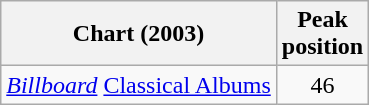<table class="wikitable sortable">
<tr>
<th>Chart (2003)</th>
<th>Peak<br>position</th>
</tr>
<tr>
<td style="text-align: left"><em><a href='#'>Billboard</a></em> <a href='#'>Classical Albums</a></td>
<td style="text-align: center">46</td>
</tr>
</table>
